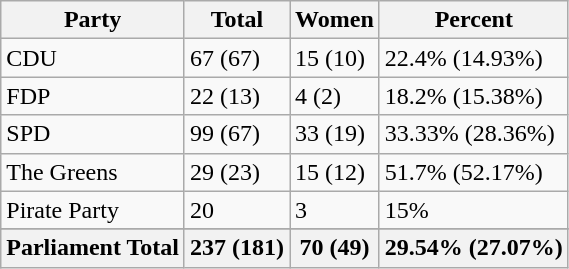<table class="wikitable">
<tr class="hintergrundfarbe5">
<th>Party</th>
<th>Total</th>
<th><span>Women </span></th>
<th><span>Percent</span></th>
</tr>
<tr>
<td>CDU</td>
<td>67 (67)</td>
<td>15 (10)</td>
<td class="hintergrundfarbe5"><span> 22.4% (14.93%)</span></td>
</tr>
<tr>
<td>FDP</td>
<td>22 (13)</td>
<td>4 (2)</td>
<td class="hintergrundfarbe5"><span>18.2% (15.38%)</span></td>
</tr>
<tr>
<td>SPD</td>
<td>99 (67)</td>
<td>33 (19)</td>
<td class="hintergrundfarbe5"><span> 33.33% (28.36%)</span></td>
</tr>
<tr>
<td>The Greens</td>
<td>29 (23)</td>
<td>15 (12)</td>
<td class="hintergrundfarbe5"><span> 51.7% (52.17%)</span></td>
</tr>
<tr>
<td>Pirate Party</td>
<td>20</td>
<td>3</td>
<td class="hintergrundfarbe5"><span>15% </span></td>
</tr>
<tr>
</tr>
<tr class="hintergrundfarbe5">
<th>Parliament Total</th>
<th>237 (181)</th>
<th>70 (49)</th>
<th><span>29.54% (27.07%)</span></th>
</tr>
</table>
